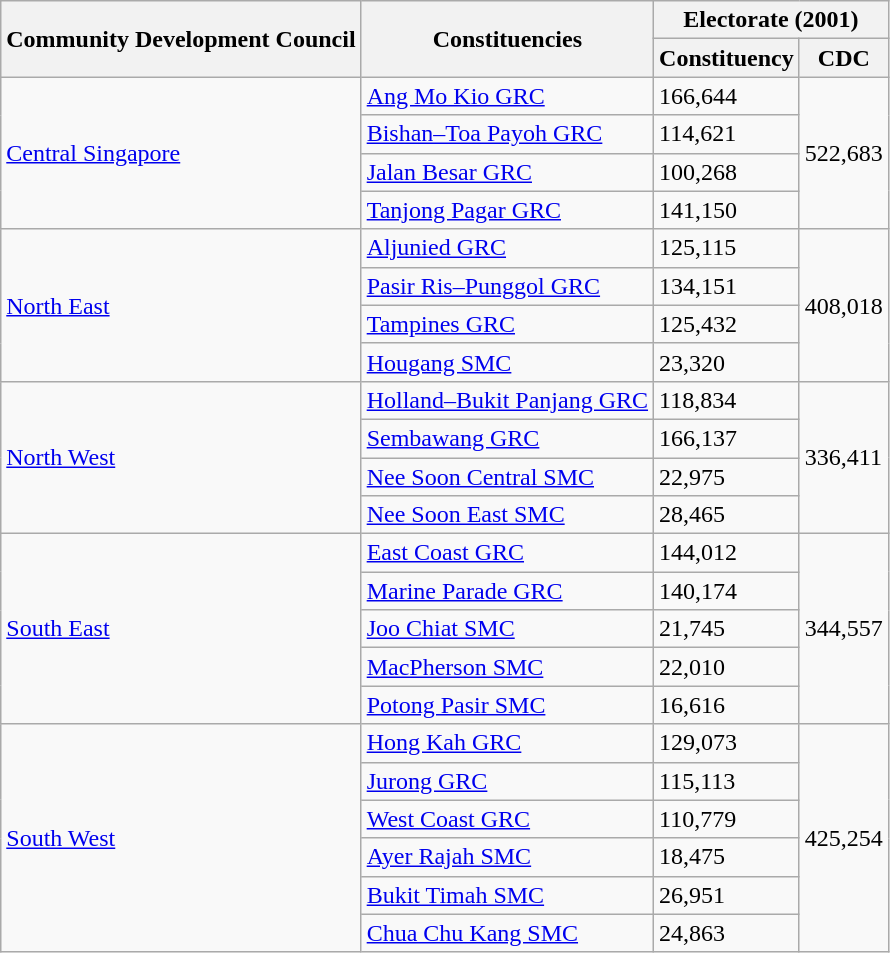<table class="wikitable">
<tr>
<th rowspan="2">Community Development Council</th>
<th rowspan="2">Constituencies</th>
<th colspan="2">Electorate (2001)</th>
</tr>
<tr>
<th>Constituency</th>
<th>CDC</th>
</tr>
<tr>
<td rowspan="4"><a href='#'>Central Singapore</a></td>
<td><a href='#'>Ang Mo Kio GRC</a></td>
<td>166,644</td>
<td rowspan="4">522,683</td>
</tr>
<tr>
<td><a href='#'>Bishan–Toa Payoh GRC</a></td>
<td>114,621</td>
</tr>
<tr>
<td><a href='#'>Jalan Besar GRC</a></td>
<td>100,268</td>
</tr>
<tr>
<td><a href='#'>Tanjong Pagar GRC</a></td>
<td>141,150</td>
</tr>
<tr>
<td rowspan="4"><a href='#'>North East</a></td>
<td><a href='#'>Aljunied GRC</a></td>
<td>125,115</td>
<td rowspan="4">408,018</td>
</tr>
<tr>
<td><a href='#'>Pasir Ris–Punggol GRC</a></td>
<td>134,151</td>
</tr>
<tr>
<td><a href='#'>Tampines GRC</a></td>
<td>125,432</td>
</tr>
<tr>
<td><a href='#'>Hougang SMC</a></td>
<td>23,320</td>
</tr>
<tr>
<td rowspan="4"><a href='#'>North West</a></td>
<td><a href='#'>Holland–Bukit Panjang GRC</a></td>
<td>118,834</td>
<td rowspan="4">336,411</td>
</tr>
<tr>
<td><a href='#'>Sembawang GRC</a></td>
<td>166,137</td>
</tr>
<tr>
<td><a href='#'>Nee Soon Central SMC</a></td>
<td>22,975</td>
</tr>
<tr>
<td><a href='#'>Nee Soon East SMC</a></td>
<td>28,465</td>
</tr>
<tr>
<td rowspan="5"><a href='#'>South East</a></td>
<td><a href='#'>East Coast GRC</a></td>
<td>144,012</td>
<td rowspan="5">344,557</td>
</tr>
<tr>
<td><a href='#'>Marine Parade GRC</a></td>
<td>140,174</td>
</tr>
<tr>
<td><a href='#'>Joo Chiat SMC</a></td>
<td>21,745</td>
</tr>
<tr>
<td><a href='#'>MacPherson SMC</a></td>
<td>22,010</td>
</tr>
<tr>
<td><a href='#'>Potong Pasir SMC</a></td>
<td>16,616</td>
</tr>
<tr>
<td rowspan="6"><a href='#'>South West</a></td>
<td><a href='#'>Hong Kah GRC</a></td>
<td>129,073</td>
<td rowspan="6">425,254</td>
</tr>
<tr>
<td><a href='#'>Jurong GRC</a></td>
<td>115,113</td>
</tr>
<tr>
<td><a href='#'>West Coast GRC</a></td>
<td>110,779</td>
</tr>
<tr>
<td><a href='#'>Ayer Rajah SMC</a></td>
<td>18,475</td>
</tr>
<tr>
<td><a href='#'>Bukit Timah SMC</a></td>
<td>26,951</td>
</tr>
<tr>
<td><a href='#'>Chua Chu Kang SMC</a></td>
<td>24,863</td>
</tr>
</table>
